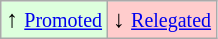<table class="wikitable" align="center">
<tr>
<td style="background:#ddffdd">↑ <small><a href='#'>Promoted</a></small></td>
<td style="background:#ffcccc">↓ <small><a href='#'>Relegated</a></small></td>
</tr>
</table>
